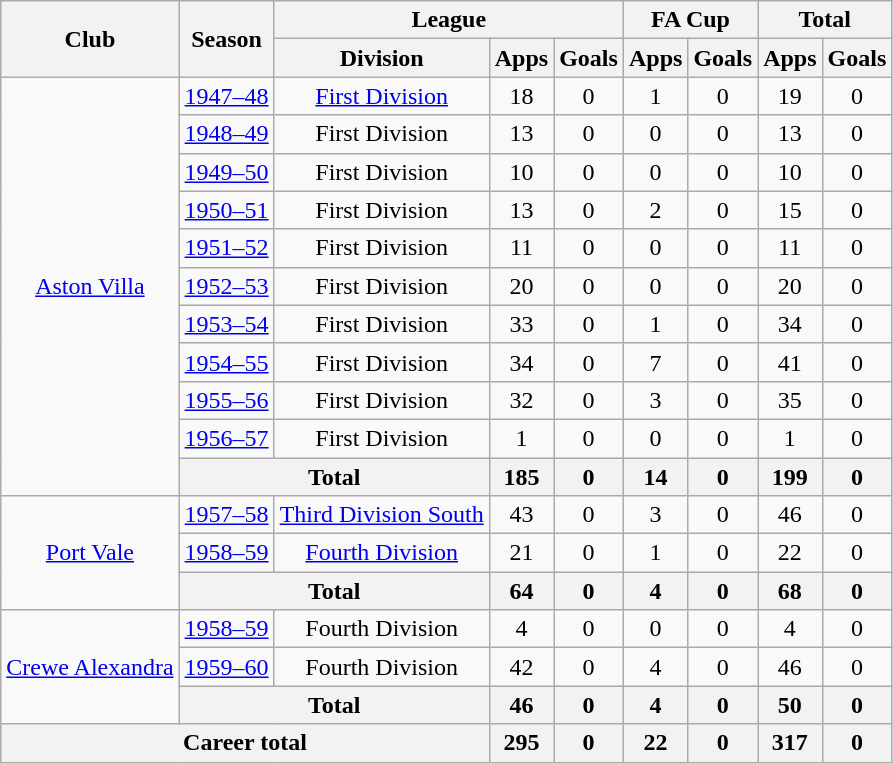<table class="wikitable" style="text-align: center;">
<tr>
<th rowspan="2">Club</th>
<th rowspan="2">Season</th>
<th colspan="3">League</th>
<th colspan="2">FA Cup</th>
<th colspan="2">Total</th>
</tr>
<tr>
<th>Division</th>
<th>Apps</th>
<th>Goals</th>
<th>Apps</th>
<th>Goals</th>
<th>Apps</th>
<th>Goals</th>
</tr>
<tr>
<td rowspan="11"><a href='#'>Aston Villa</a></td>
<td><a href='#'>1947–48</a></td>
<td><a href='#'>First Division</a></td>
<td>18</td>
<td>0</td>
<td>1</td>
<td>0</td>
<td>19</td>
<td>0</td>
</tr>
<tr>
<td><a href='#'>1948–49</a></td>
<td>First Division</td>
<td>13</td>
<td>0</td>
<td>0</td>
<td>0</td>
<td>13</td>
<td>0</td>
</tr>
<tr>
<td><a href='#'>1949–50</a></td>
<td>First Division</td>
<td>10</td>
<td>0</td>
<td>0</td>
<td>0</td>
<td>10</td>
<td>0</td>
</tr>
<tr>
<td><a href='#'>1950–51</a></td>
<td>First Division</td>
<td>13</td>
<td>0</td>
<td>2</td>
<td>0</td>
<td>15</td>
<td>0</td>
</tr>
<tr>
<td><a href='#'>1951–52</a></td>
<td>First Division</td>
<td>11</td>
<td>0</td>
<td>0</td>
<td>0</td>
<td>11</td>
<td>0</td>
</tr>
<tr>
<td><a href='#'>1952–53</a></td>
<td>First Division</td>
<td>20</td>
<td>0</td>
<td>0</td>
<td>0</td>
<td>20</td>
<td>0</td>
</tr>
<tr>
<td><a href='#'>1953–54</a></td>
<td>First Division</td>
<td>33</td>
<td>0</td>
<td>1</td>
<td>0</td>
<td>34</td>
<td>0</td>
</tr>
<tr>
<td><a href='#'>1954–55</a></td>
<td>First Division</td>
<td>34</td>
<td>0</td>
<td>7</td>
<td>0</td>
<td>41</td>
<td>0</td>
</tr>
<tr>
<td><a href='#'>1955–56</a></td>
<td>First Division</td>
<td>32</td>
<td>0</td>
<td>3</td>
<td>0</td>
<td>35</td>
<td>0</td>
</tr>
<tr>
<td><a href='#'>1956–57</a></td>
<td>First Division</td>
<td>1</td>
<td>0</td>
<td>0</td>
<td>0</td>
<td>1</td>
<td>0</td>
</tr>
<tr>
<th colspan="2">Total</th>
<th>185</th>
<th>0</th>
<th>14</th>
<th>0</th>
<th>199</th>
<th>0</th>
</tr>
<tr>
<td rowspan="3"><a href='#'>Port Vale</a></td>
<td><a href='#'>1957–58</a></td>
<td><a href='#'>Third Division South</a></td>
<td>43</td>
<td>0</td>
<td>3</td>
<td>0</td>
<td>46</td>
<td>0</td>
</tr>
<tr>
<td><a href='#'>1958–59</a></td>
<td><a href='#'>Fourth Division</a></td>
<td>21</td>
<td>0</td>
<td>1</td>
<td>0</td>
<td>22</td>
<td>0</td>
</tr>
<tr>
<th colspan="2">Total</th>
<th>64</th>
<th>0</th>
<th>4</th>
<th>0</th>
<th>68</th>
<th>0</th>
</tr>
<tr>
<td rowspan="3"><a href='#'>Crewe Alexandra</a></td>
<td><a href='#'>1958–59</a></td>
<td>Fourth Division</td>
<td>4</td>
<td>0</td>
<td>0</td>
<td>0</td>
<td>4</td>
<td>0</td>
</tr>
<tr>
<td><a href='#'>1959–60</a></td>
<td>Fourth Division</td>
<td>42</td>
<td>0</td>
<td>4</td>
<td>0</td>
<td>46</td>
<td>0</td>
</tr>
<tr>
<th colspan="2">Total</th>
<th>46</th>
<th>0</th>
<th>4</th>
<th>0</th>
<th>50</th>
<th>0</th>
</tr>
<tr>
<th colspan="3">Career total</th>
<th>295</th>
<th>0</th>
<th>22</th>
<th>0</th>
<th>317</th>
<th>0</th>
</tr>
</table>
